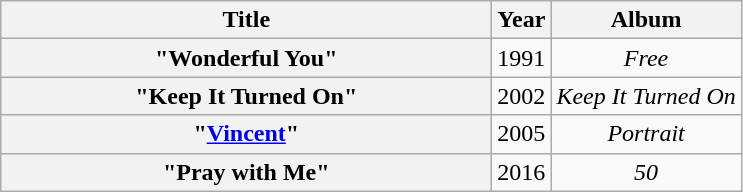<table class="wikitable plainrowheaders" style="text-align:center;">
<tr>
<th scope="col" style="width:20em;">Title</th>
<th scope="col">Year</th>
<th scope="col">Album</th>
</tr>
<tr>
<th scope="row">"Wonderful You"</th>
<td>1991</td>
<td><em>Free</em></td>
</tr>
<tr>
<th scope="row">"Keep It Turned On"</th>
<td>2002</td>
<td><em>Keep It Turned On</em></td>
</tr>
<tr>
<th scope="row">"<a href='#'>Vincent</a>"</th>
<td>2005</td>
<td><em>Portrait</em></td>
</tr>
<tr>
<th scope="row">"Pray with Me"</th>
<td>2016</td>
<td><em>50</em></td>
</tr>
</table>
